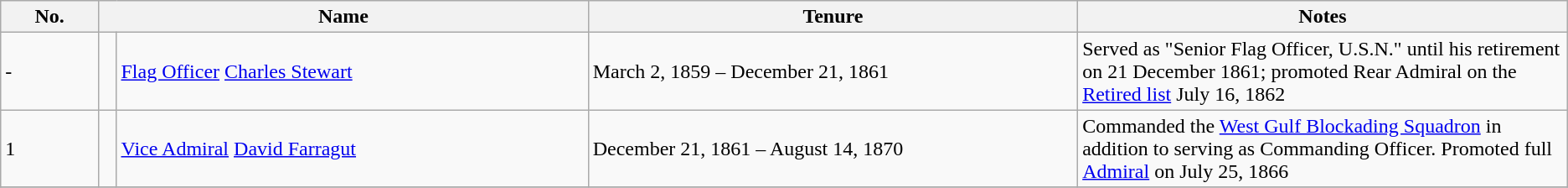<table class="wikitable">
<tr>
<th width=5%>No.</th>
<th width=25% colspan=2>Name</th>
<th width=25%>Tenure</th>
<th width=25%>Notes</th>
</tr>
<tr>
<td rowspan=1>-</td>
<td></td>
<td><a href='#'>Flag Officer</a> <a href='#'>Charles Stewart</a></td>
<td>March 2, 1859 – December 21, 1861</td>
<td>Served as "Senior Flag Officer, U.S.N." until his retirement on 21 December 1861; promoted Rear Admiral on the <a href='#'>Retired list</a> July 16, 1862</td>
</tr>
<tr>
<td rowspan=1>1</td>
<td></td>
<td><a href='#'>Vice Admiral</a> <a href='#'>David Farragut</a></td>
<td>December 21, 1861 – August 14, 1870</td>
<td>Commanded the <a href='#'>West Gulf Blockading Squadron</a> in addition to serving as Commanding Officer.  Promoted full <a href='#'>Admiral</a> on July 25, 1866</td>
</tr>
<tr>
</tr>
</table>
